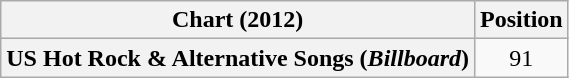<table class="wikitable plainrowheaders">
<tr>
<th>Chart (2012)</th>
<th>Position</th>
</tr>
<tr>
<th scope="row">US Hot Rock & Alternative Songs (<em>Billboard</em>)</th>
<td style="text-align:center;">91</td>
</tr>
</table>
